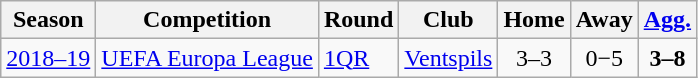<table class="wikitable">
<tr>
<th>Season</th>
<th>Competition</th>
<th>Round</th>
<th>Club</th>
<th>Home</th>
<th>Away</th>
<th><a href='#'>Agg.</a></th>
</tr>
<tr>
<td><a href='#'>2018–19</a></td>
<td><a href='#'>UEFA Europa League</a></td>
<td><a href='#'>1QR</a></td>
<td> <a href='#'>Ventspils</a></td>
<td style="text-align:center;">3–3</td>
<td style="text-align:center;">0−5</td>
<td style="text-align:center;"><strong>3–8</strong></td>
</tr>
</table>
